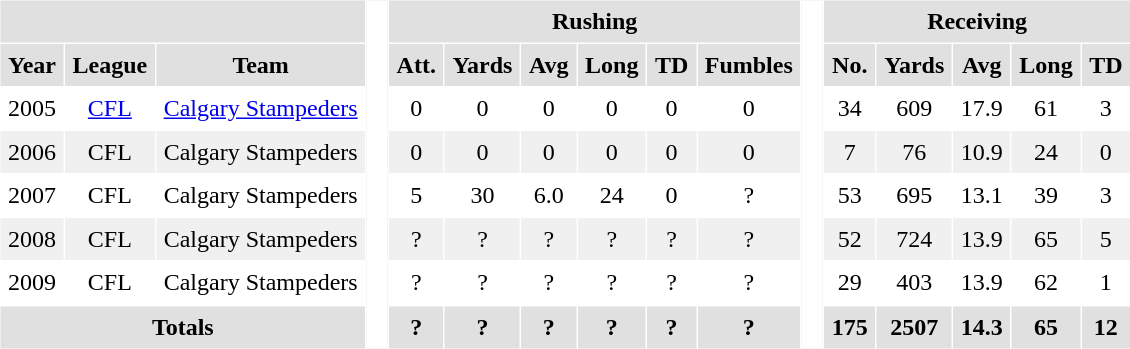<table BORDER="0" CELLPADDING="5" CELLSPACING="1" style="text-align:center">
<tr bgcolor="#e0e0e0">
<th colspan="3"></th>
<th rowspan="99" bgcolor="#ffffff"> </th>
<th colspan="6">Rushing</th>
<th rowspan="99" bgcolor="#ffffff"> </th>
<th colspan="5">Receiving</th>
</tr>
<tr bgcolor="#e0e0e0">
<th>Year</th>
<th>League</th>
<th>Team</th>
<th>Att.</th>
<th>Yards</th>
<th>Avg</th>
<th>Long</th>
<th>TD</th>
<th>Fumbles</th>
<th>No.</th>
<th>Yards</th>
<th>Avg</th>
<th>Long</th>
<th>TD</th>
</tr>
<tr ALIGN="center">
<td>2005</td>
<td><a href='#'>CFL</a></td>
<td><a href='#'>Calgary Stampeders</a></td>
<td>0</td>
<td>0</td>
<td>0</td>
<td>0</td>
<td>0</td>
<td>0</td>
<td>34</td>
<td>609</td>
<td>17.9</td>
<td>61</td>
<td>3</td>
</tr>
<tr ALIGN="center" bgcolor="#f0f0f0">
<td>2006</td>
<td>CFL</td>
<td>Calgary Stampeders</td>
<td>0</td>
<td>0</td>
<td>0</td>
<td>0</td>
<td>0</td>
<td>0</td>
<td>7</td>
<td>76</td>
<td>10.9</td>
<td>24</td>
<td>0</td>
</tr>
<tr ALIGN="center">
<td>2007</td>
<td>CFL</td>
<td>Calgary Stampeders</td>
<td>5</td>
<td>30</td>
<td>6.0</td>
<td>24</td>
<td>0</td>
<td>?</td>
<td>53</td>
<td>695</td>
<td>13.1</td>
<td>39</td>
<td>3</td>
</tr>
<tr ALIGN="center" bgcolor="#f0f0f0">
<td>2008</td>
<td>CFL</td>
<td>Calgary Stampeders</td>
<td>?</td>
<td>?</td>
<td>?</td>
<td>?</td>
<td>?</td>
<td>?</td>
<td>52</td>
<td>724</td>
<td>13.9</td>
<td>65</td>
<td>5</td>
</tr>
<tr ALIGN="center">
<td>2009</td>
<td>CFL</td>
<td>Calgary Stampeders</td>
<td>?</td>
<td>?</td>
<td>?</td>
<td>?</td>
<td>?</td>
<td>?</td>
<td>29</td>
<td>403</td>
<td>13.9</td>
<td>62</td>
<td>1</td>
</tr>
<tr ALIGN="center">
</tr>
<tr bgcolor="#e0e0e0">
<th colspan="3">Totals</th>
<th>?</th>
<th>?</th>
<th>?</th>
<th>?</th>
<th>?</th>
<th>?</th>
<th>175</th>
<th>2507</th>
<th>14.3</th>
<th>65</th>
<th>12</th>
</tr>
</table>
